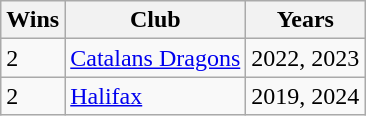<table class="wikitable">
<tr>
<th>Wins</th>
<th>Club</th>
<th>Years</th>
</tr>
<tr>
<td>2</td>
<td>  <a href='#'>Catalans Dragons</a></td>
<td>2022, 2023</td>
</tr>
<tr>
<td>2</td>
<td>  <a href='#'>Halifax</a></td>
<td>2019, 2024</td>
</tr>
</table>
